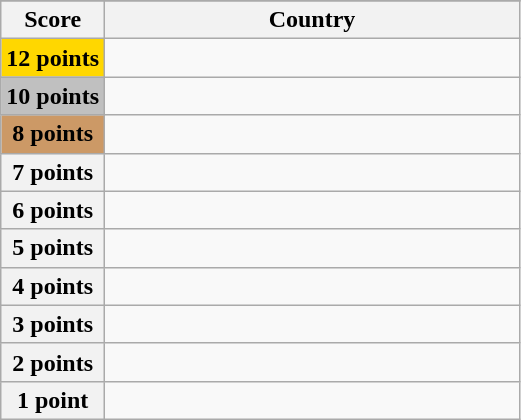<table class="wikitable">
<tr>
</tr>
<tr>
<th scope="col" width="20%">Score</th>
<th scope="col">Country</th>
</tr>
<tr>
<th scope="row" style="background:gold">12 points</th>
<td></td>
</tr>
<tr>
<th scope="row" style="background:silver">10 points</th>
<td></td>
</tr>
<tr>
<th scope="row" style="background:#CC9966">8 points</th>
<td></td>
</tr>
<tr>
<th scope="row">7 points</th>
<td></td>
</tr>
<tr>
<th scope="row">6 points</th>
<td></td>
</tr>
<tr>
<th scope="row">5 points</th>
<td></td>
</tr>
<tr>
<th scope="row">4 points</th>
<td></td>
</tr>
<tr>
<th scope="row">3 points</th>
<td></td>
</tr>
<tr>
<th scope="row">2 points</th>
<td></td>
</tr>
<tr>
<th scope="row">1 point</th>
<td></td>
</tr>
</table>
